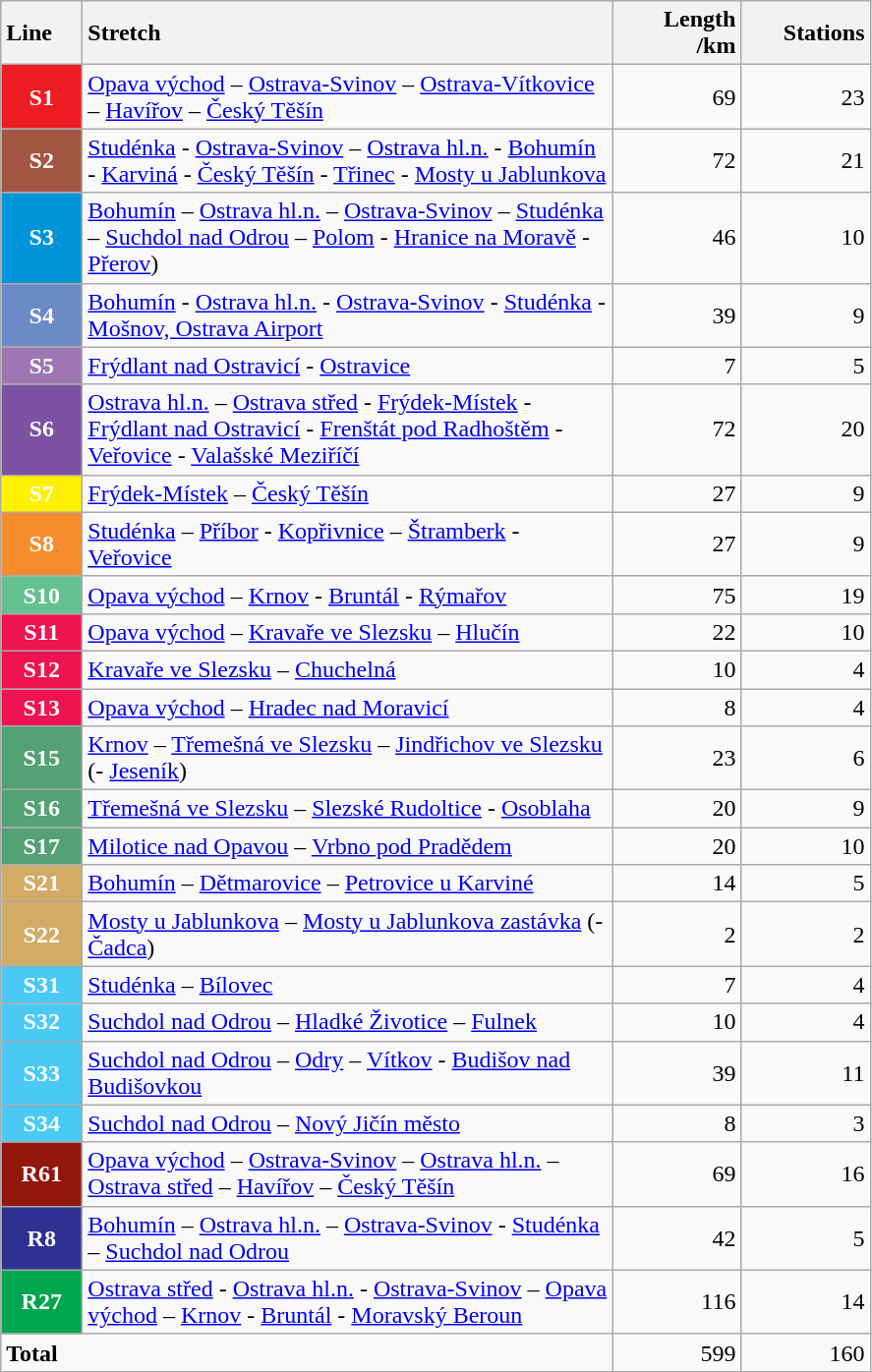<table class="wikitable">
<tr>
<th style="text-align:left; width:3em;">Line</th>
<th style="text-align:left; width:22em;">Stretch</th>
<th style="text-align:right; width:5em;">Length<br>/km</th>
<th style="text-align:right; width:5em;">Stations</th>
</tr>
<tr>
<th style="background: #EE1D23; color: white;">S1</th>
<td><a href='#'>Opava východ</a> – <a href='#'>Ostrava-Svinov</a> – <a href='#'>Ostrava-Vítkovice</a> – <a href='#'>Havířov</a> – <a href='#'>Český Těšín</a></td>
<td align="right">69</td>
<td align="right">23</td>
</tr>
<tr>
<th style="background: #A25641; color: white;">S2</th>
<td><a href='#'>Studénka</a> - <a href='#'>Ostrava-Svinov</a> – <a href='#'>Ostrava hl.n.</a> - <a href='#'>Bohumín</a> - <a href='#'>Karviná</a> - <a href='#'>Český Těšín</a> - <a href='#'>Třinec</a> - <a href='#'>Mosty u Jablunkova</a></td>
<td align="right"> 72</td>
<td align="right"> 21</td>
</tr>
<tr>
<th style="background: #0095D9; color: white;">S3</th>
<td><a href='#'>Bohumín</a> – <a href='#'>Ostrava hl.n.</a> – <a href='#'>Ostrava-Svinov</a> – <a href='#'>Studénka</a> – <a href='#'>Suchdol nad Odrou</a> – <a href='#'>Polom</a> - <a href='#'>Hranice na Moravě</a> - <a href='#'>Přerov</a>)</td>
<td align="right"> 46</td>
<td align="right"> 10</td>
</tr>
<tr>
<th style="background: #6C8BC6; color: white;">S4</th>
<td><a href='#'>Bohumín</a> - <a href='#'>Ostrava hl.n.</a> - <a href='#'>Ostrava-Svinov</a> - <a href='#'>Studénka</a> - <a href='#'>Mošnov, Ostrava Airport</a></td>
<td align="right"> 39</td>
<td align="right"> 9</td>
</tr>
<tr>
<th style="background: #9E76B3; color: white;">S5</th>
<td><a href='#'>Frýdlant nad Ostravicí</a> - <a href='#'>Ostravice</a></td>
<td align="right"> 7</td>
<td align="right"> 5</td>
</tr>
<tr>
<th style="background: #7C51A1; color: white;">S6</th>
<td><a href='#'>Ostrava hl.n.</a> – <a href='#'>Ostrava střed</a> - <a href='#'>Frýdek-Místek</a> - <a href='#'>Frýdlant nad Ostravicí</a> - <a href='#'>Frenštát pod Radhoštěm</a> - <a href='#'>Veřovice</a> - <a href='#'>Valašské Meziříčí</a></td>
<td align="right"> 72</td>
<td align="right"> 20</td>
</tr>
<tr>
<th style="background: #FFF101; color: white;">S7</th>
<td><a href='#'>Frýdek-Místek</a> – <a href='#'>Český Těšín</a></td>
<td align="right"> 27</td>
<td align="right"> 9</td>
</tr>
<tr>
<th style="background: #F68C2E; color: white;">S8</th>
<td><a href='#'>Studénka</a> – <a href='#'>Příbor</a> - <a href='#'>Kopřivnice</a> – <a href='#'>Štramberk</a> - <a href='#'>Veřovice</a></td>
<td align="right"> 27</td>
<td align="right"> 9</td>
</tr>
<tr>
<th style="background: #63C191; color: white;">S10</th>
<td><a href='#'>Opava východ</a> – <a href='#'>Krnov</a> - <a href='#'>Bruntál</a> - <a href='#'>Rýmařov</a></td>
<td align="right"> 75</td>
<td align="right"> 19</td>
</tr>
<tr>
<th style="background: #ED1450; color: white;">S11</th>
<td><a href='#'>Opava východ</a> – <a href='#'>Kravaře ve Slezsku</a> – <a href='#'>Hlučín</a></td>
<td align="right">22</td>
<td align="right">10</td>
</tr>
<tr>
<th style="background: #ED1450; color: white;">S12</th>
<td><a href='#'>Kravaře ve Slezsku</a> – <a href='#'>Chuchelná</a></td>
<td align="right">10</td>
<td align="right">4</td>
</tr>
<tr>
<th style="background: #ED1450; color: white;">S13</th>
<td><a href='#'>Opava východ</a> – <a href='#'>Hradec nad Moravicí</a></td>
<td align="right">8</td>
<td align="right">4</td>
</tr>
<tr>
<th style="background: #53A174; color: white;">S15</th>
<td><a href='#'>Krnov</a> – <a href='#'>Třemešná ve Slezsku</a> – <a href='#'>Jindřichov ve Slezsku</a> (- <a href='#'>Jeseník</a>)</td>
<td align="right"> 23</td>
<td align="right"> 6</td>
</tr>
<tr>
<th style="background: #53A174; color: white;">S16</th>
<td><a href='#'>Třemešná ve Slezsku</a> – <a href='#'>Slezské Rudoltice</a> - <a href='#'>Osoblaha</a></td>
<td align="right"> 20</td>
<td align="right"> 9</td>
</tr>
<tr>
<th style="background: #53A174; color: white;">S17</th>
<td><a href='#'>Milotice nad Opavou</a> – <a href='#'>Vrbno pod Pradědem</a></td>
<td align="right"> 20</td>
<td align="right"> 10</td>
</tr>
<tr>
<th style="background: #D2AB66; color: white;">S21</th>
<td><a href='#'>Bohumín</a> – <a href='#'>Dětmarovice</a> – <a href='#'>Petrovice u Karviné</a></td>
<td align="right"> 14</td>
<td align="right"> 5</td>
</tr>
<tr>
<th style="background: #D2AB66; color: white;">S22</th>
<td><a href='#'>Mosty u Jablunkova</a> – <a href='#'>Mosty u Jablunkova zastávka</a> (- <a href='#'>Čadca</a>)</td>
<td align="right"> 2</td>
<td align="right"> 2</td>
</tr>
<tr>
<th style="background: #49C9F4; color: white;">S31</th>
<td><a href='#'>Studénka</a> – <a href='#'>Bílovec</a></td>
<td align="right"> 7</td>
<td align="right"> 4</td>
</tr>
<tr>
<th style="background: #49C9F4; color: white;">S32</th>
<td><a href='#'>Suchdol nad Odrou</a> – <a href='#'>Hladké Životice</a> – <a href='#'>Fulnek</a></td>
<td align="right"> 10</td>
<td align="right"> 4</td>
</tr>
<tr>
<th style="background: #49C9F4; color: white;">S33</th>
<td><a href='#'>Suchdol nad Odrou</a> – <a href='#'>Odry</a> – <a href='#'>Vítkov</a> - <a href='#'>Budišov nad Budišovkou</a></td>
<td align="right"> 39</td>
<td align="right"> 11</td>
</tr>
<tr>
<th style="background: #49C9F4; color: white;">S34</th>
<td><a href='#'>Suchdol nad Odrou</a> – <a href='#'>Nový Jičín město</a></td>
<td align="right"> 8</td>
<td align="right"> 3</td>
</tr>
<tr>
<th style="background: #94170E; color: white;">R61</th>
<td><a href='#'>Opava východ</a> – <a href='#'>Ostrava-Svinov</a> – <a href='#'>Ostrava hl.n.</a> –  <a href='#'>Ostrava střed</a> –  <a href='#'>Havířov</a> – <a href='#'>Český Těšín</a></td>
<td align="right">69</td>
<td align="right">16</td>
</tr>
<tr>
<th style="background: #2E3092; color: white;">R8</th>
<td><a href='#'>Bohumín</a> – <a href='#'>Ostrava hl.n.</a> – <a href='#'>Ostrava-Svinov</a> - <a href='#'>Studénka</a> – <a href='#'>Suchdol nad Odrou</a></td>
<td align="right"> 42</td>
<td align="right"> 5</td>
</tr>
<tr>
<th style="background: #00A54F; color: white;">R27</th>
<td><a href='#'>Ostrava střed</a> - <a href='#'>Ostrava hl.n.</a> - <a href='#'>Ostrava-Svinov</a> – <a href='#'>Opava východ</a> – <a href='#'>Krnov</a> - <a href='#'>Bruntál</a> - <a href='#'>Moravský Beroun</a></td>
<td align="right">116</td>
<td align="right">14</td>
</tr>
<tr>
<td colspan="2" style="text-align:left;"><strong>Total</strong></td>
<td align="right"> 599</td>
<td align="right"> 160</td>
</tr>
<tr>
</tr>
</table>
